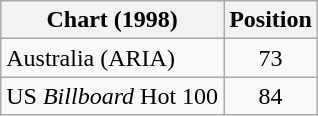<table class="wikitable sortable">
<tr>
<th>Chart (1998)</th>
<th>Position</th>
</tr>
<tr>
<td>Australia (ARIA)</td>
<td align="center">73</td>
</tr>
<tr>
<td>US <em>Billboard</em> Hot 100</td>
<td align="center">84</td>
</tr>
</table>
